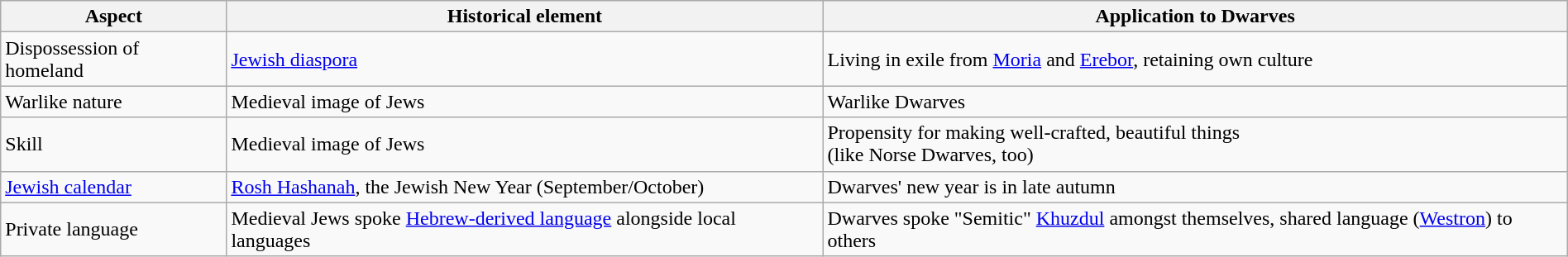<table class="wikitable" style="margin: 1em auto;">
<tr>
<th>Aspect</th>
<th>Historical element</th>
<th>Application to Dwarves</th>
</tr>
<tr>
<td>Dispossession of homeland</td>
<td><a href='#'>Jewish diaspora</a></td>
<td>Living in exile from <a href='#'>Moria</a> and <a href='#'>Erebor</a>, retaining own culture</td>
</tr>
<tr>
<td>Warlike nature</td>
<td>Medieval image of Jews</td>
<td>Warlike Dwarves</td>
</tr>
<tr>
<td>Skill</td>
<td>Medieval image of Jews</td>
<td>Propensity for making well-crafted, beautiful things<br>(like Norse Dwarves, too)</td>
</tr>
<tr>
<td><a href='#'>Jewish calendar</a></td>
<td><a href='#'>Rosh Hashanah</a>, the Jewish New Year (September/October)</td>
<td>Dwarves' new year is in late autumn</td>
</tr>
<tr>
<td>Private language</td>
<td>Medieval Jews spoke <a href='#'>Hebrew-derived language</a> alongside local languages</td>
<td>Dwarves spoke "Semitic" <a href='#'>Khuzdul</a> amongst themselves, shared language (<a href='#'>Westron</a>) to others</td>
</tr>
</table>
